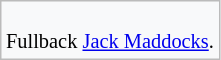<table style="float:left; margin:0.1em 0.5em 1.5em 0; border:1px solid #bbb; background-color:#f8f9fa;">
<tr style="font-size:85%; padding:5px 1px;">
<td style="vertical-align: top;"><br>Fullback <a href='#'>Jack Maddocks</a>.</td>
</tr>
</table>
